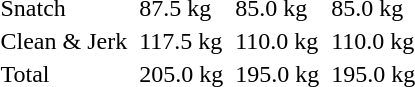<table>
<tr>
<td>Snatch</td>
<td></td>
<td>87.5 kg</td>
<td></td>
<td>85.0 kg</td>
<td></td>
<td>85.0 kg</td>
</tr>
<tr>
<td>Clean & Jerk</td>
<td></td>
<td>117.5 kg</td>
<td></td>
<td>110.0 kg</td>
<td></td>
<td>110.0 kg</td>
</tr>
<tr>
<td>Total</td>
<td></td>
<td>205.0 kg</td>
<td></td>
<td>195.0 kg</td>
<td></td>
<td>195.0 kg</td>
</tr>
</table>
